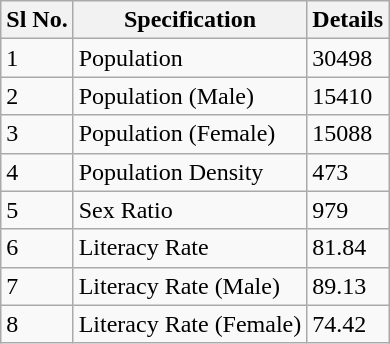<table class="wikitable">
<tr>
<th>Sl No.</th>
<th>Specification</th>
<th>Details</th>
</tr>
<tr>
<td>1</td>
<td>Population</td>
<td>30498</td>
</tr>
<tr>
<td>2</td>
<td>Population (Male)</td>
<td>15410</td>
</tr>
<tr>
<td>3</td>
<td>Population (Female)</td>
<td>15088</td>
</tr>
<tr>
<td>4</td>
<td>Population Density</td>
<td>473</td>
</tr>
<tr>
<td>5</td>
<td>Sex Ratio</td>
<td>979</td>
</tr>
<tr>
<td>6</td>
<td>Literacy Rate</td>
<td>81.84</td>
</tr>
<tr>
<td>7</td>
<td>Literacy Rate (Male)</td>
<td>89.13</td>
</tr>
<tr>
<td>8</td>
<td>Literacy Rate (Female)</td>
<td>74.42</td>
</tr>
</table>
